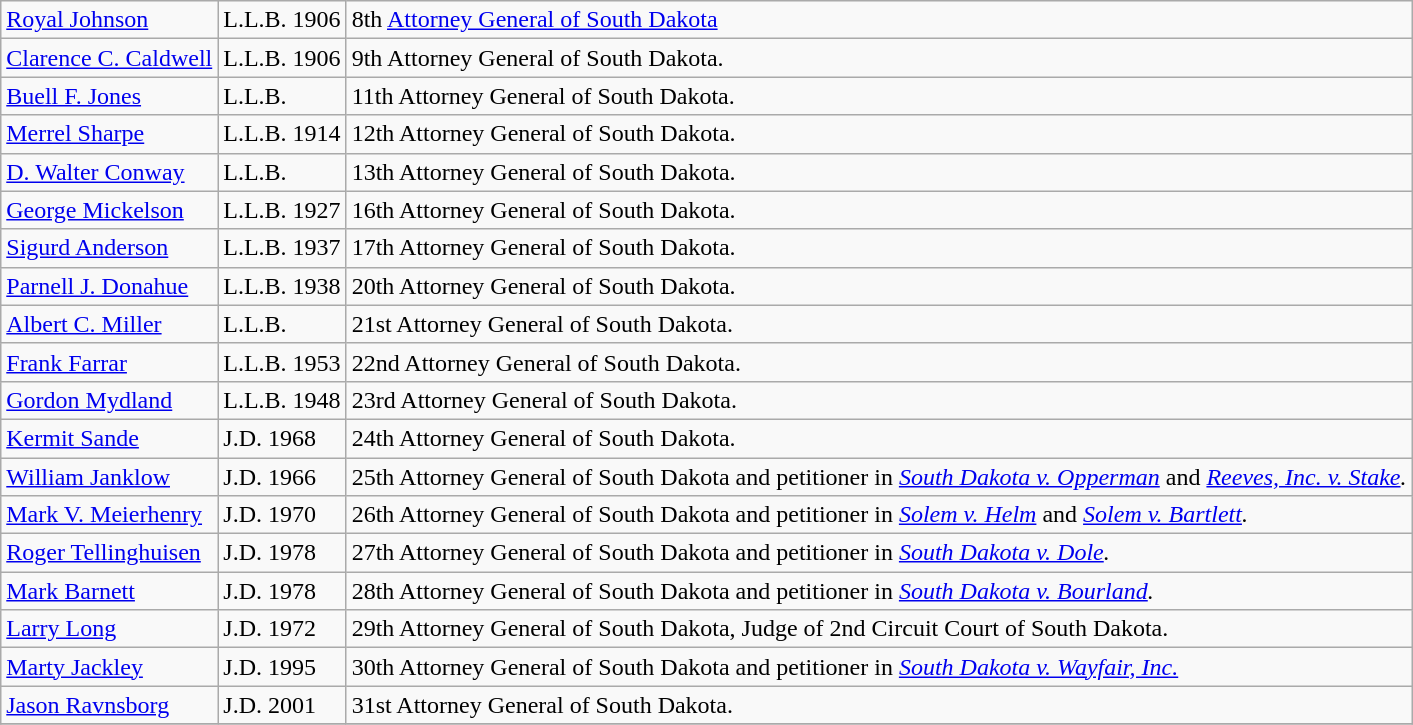<table class="wikitable">
<tr>
<td><a href='#'>Royal Johnson</a></td>
<td>L.L.B. 1906</td>
<td>8th <a href='#'>Attorney General of South Dakota</a></td>
</tr>
<tr>
<td><a href='#'>Clarence C. Caldwell</a></td>
<td>L.L.B. 1906</td>
<td>9th Attorney General of South Dakota.</td>
</tr>
<tr>
<td><a href='#'>Buell F. Jones</a></td>
<td>L.L.B.</td>
<td>11th Attorney General of South Dakota.</td>
</tr>
<tr>
<td><a href='#'>Merrel Sharpe</a></td>
<td>L.L.B. 1914</td>
<td>12th Attorney General of South Dakota.</td>
</tr>
<tr>
<td><a href='#'>D. Walter Conway</a></td>
<td>L.L.B.</td>
<td>13th Attorney General of South Dakota.</td>
</tr>
<tr>
<td><a href='#'>George Mickelson</a></td>
<td>L.L.B. 1927</td>
<td>16th Attorney General of South Dakota.</td>
</tr>
<tr>
<td><a href='#'>Sigurd Anderson</a></td>
<td>L.L.B. 1937</td>
<td>17th Attorney General of South Dakota.</td>
</tr>
<tr>
<td><a href='#'>Parnell J. Donahue</a></td>
<td>L.L.B. 1938</td>
<td>20th Attorney General of South Dakota.</td>
</tr>
<tr>
<td><a href='#'>Albert C. Miller</a></td>
<td>L.L.B.</td>
<td>21st Attorney General of South Dakota.</td>
</tr>
<tr>
<td><a href='#'>Frank Farrar</a></td>
<td>L.L.B. 1953</td>
<td>22nd Attorney General of South Dakota.</td>
</tr>
<tr>
<td><a href='#'>Gordon Mydland</a></td>
<td>L.L.B. 1948</td>
<td>23rd Attorney General of South Dakota.</td>
</tr>
<tr>
<td><a href='#'>Kermit Sande</a></td>
<td>J.D. 1968</td>
<td>24th Attorney General of South Dakota.</td>
</tr>
<tr>
<td><a href='#'>William Janklow</a></td>
<td>J.D. 1966</td>
<td>25th Attorney General of South Dakota and petitioner in <em><a href='#'>South Dakota v. Opperman</a></em> and <em><a href='#'>Reeves, Inc. v. Stake</a>.</em></td>
</tr>
<tr>
<td><a href='#'>Mark V. Meierhenry</a></td>
<td>J.D. 1970</td>
<td>26th Attorney General of South Dakota and petitioner in <em><a href='#'>Solem v. Helm</a></em> and <em><a href='#'>Solem v. Bartlett</a>.</em></td>
</tr>
<tr>
<td><a href='#'>Roger Tellinghuisen</a></td>
<td>J.D. 1978</td>
<td>27th Attorney General of South Dakota and petitioner in <em><a href='#'>South Dakota v. Dole</a>.</em></td>
</tr>
<tr>
<td><a href='#'>Mark Barnett</a></td>
<td>J.D. 1978</td>
<td>28th Attorney General of South Dakota and petitioner in <em><a href='#'>South Dakota v. Bourland</a>.</em></td>
</tr>
<tr>
<td><a href='#'>Larry Long</a></td>
<td>J.D. 1972</td>
<td>29th Attorney General of South Dakota, Judge of 2nd Circuit Court of South Dakota.</td>
</tr>
<tr>
<td><a href='#'>Marty Jackley</a></td>
<td>J.D. 1995</td>
<td>30th Attorney General of South Dakota and petitioner in <em><a href='#'>South Dakota v. Wayfair, Inc.</a></em></td>
</tr>
<tr>
<td><a href='#'>Jason Ravnsborg</a></td>
<td>J.D. 2001</td>
<td>31st Attorney General of South Dakota.</td>
</tr>
<tr>
</tr>
</table>
